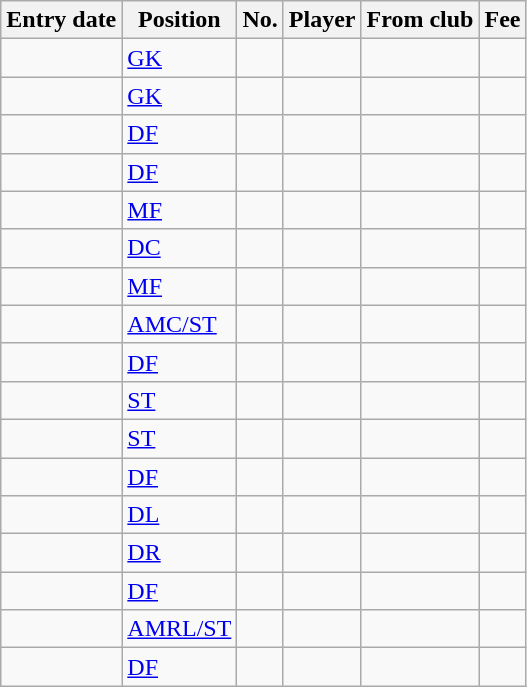<table class="wikitable sortable">
<tr>
<th>Entry date</th>
<th>Position</th>
<th>No.</th>
<th>Player</th>
<th>From club</th>
<th>Fee</th>
</tr>
<tr>
<td></td>
<td><a href='#'>GK</a></td>
<td></td>
<td></td>
<td></td>
<td></td>
</tr>
<tr>
<td></td>
<td><a href='#'>GK</a></td>
<td></td>
<td></td>
<td></td>
<td></td>
</tr>
<tr>
<td></td>
<td><a href='#'>DF</a></td>
<td></td>
<td></td>
<td></td>
<td></td>
</tr>
<tr>
<td></td>
<td><a href='#'>DF</a></td>
<td></td>
<td></td>
<td></td>
<td></td>
</tr>
<tr>
<td></td>
<td><a href='#'>MF</a></td>
<td></td>
<td></td>
<td></td>
<td></td>
</tr>
<tr>
<td></td>
<td><a href='#'>DC</a></td>
<td></td>
<td></td>
<td></td>
<td></td>
</tr>
<tr>
<td></td>
<td><a href='#'>MF</a></td>
<td></td>
<td></td>
<td></td>
<td></td>
</tr>
<tr>
<td></td>
<td><a href='#'>AMC/ST</a></td>
<td></td>
<td></td>
<td></td>
<td></td>
</tr>
<tr>
<td></td>
<td><a href='#'>DF</a></td>
<td></td>
<td></td>
<td></td>
<td></td>
</tr>
<tr>
<td></td>
<td><a href='#'>ST</a></td>
<td></td>
<td></td>
<td></td>
<td></td>
</tr>
<tr>
<td></td>
<td><a href='#'>ST</a></td>
<td></td>
<td></td>
<td></td>
<td></td>
</tr>
<tr>
<td></td>
<td><a href='#'>DF</a></td>
<td></td>
<td></td>
<td></td>
<td></td>
</tr>
<tr>
<td></td>
<td><a href='#'>DL</a></td>
<td></td>
<td></td>
<td></td>
<td></td>
</tr>
<tr>
<td></td>
<td><a href='#'>DR</a></td>
<td></td>
<td></td>
<td></td>
<td></td>
</tr>
<tr>
<td></td>
<td><a href='#'>DF</a></td>
<td></td>
<td></td>
<td></td>
<td></td>
</tr>
<tr>
<td></td>
<td><a href='#'>AMRL/ST</a></td>
<td></td>
<td></td>
<td></td>
<td></td>
</tr>
<tr>
<td></td>
<td><a href='#'>DF</a></td>
<td></td>
<td></td>
<td></td>
<td></td>
</tr>
</table>
